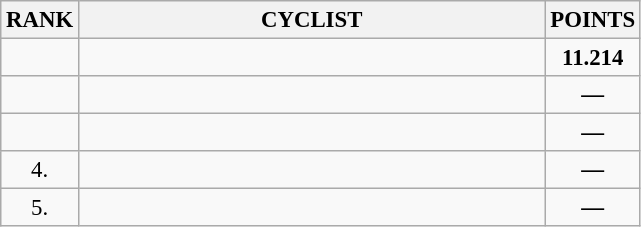<table class="wikitable" style="font-size:95%;">
<tr>
<th>RANK</th>
<th align="left" style="width: 20em">CYCLIST</th>
<th>POINTS</th>
</tr>
<tr>
<td align="center"></td>
<td></td>
<td align="center"><strong>11.214</strong></td>
</tr>
<tr>
<td align="center"></td>
<td></td>
<td align="center"><strong>—</strong></td>
</tr>
<tr>
<td align="center"></td>
<td></td>
<td align="center"><strong>—</strong></td>
</tr>
<tr>
<td align="center">4.</td>
<td></td>
<td align="center"><strong>—</strong></td>
</tr>
<tr>
<td align="center">5.</td>
<td></td>
<td align="center"><strong>—</strong></td>
</tr>
</table>
